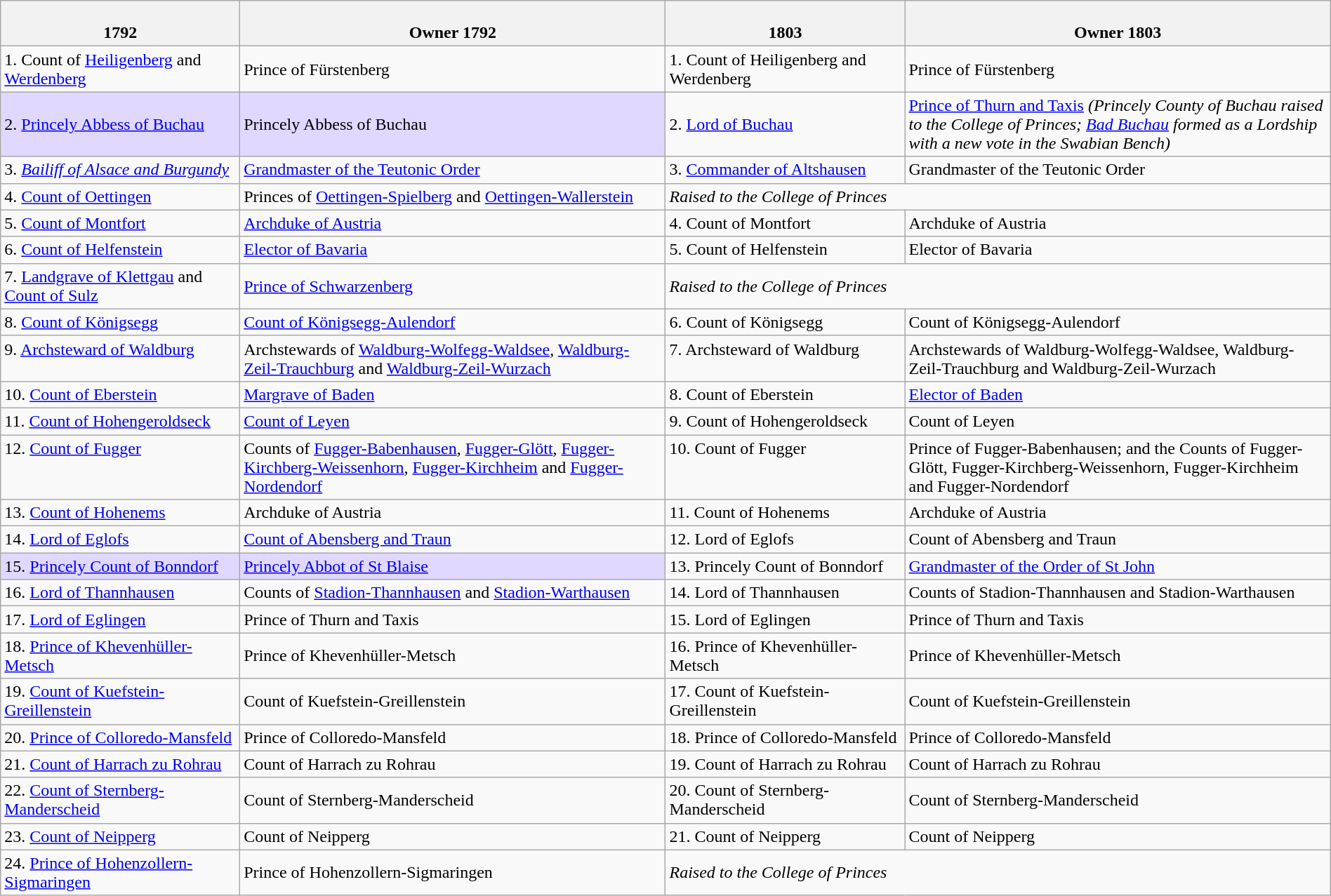<table class="wikitable" style="width: 100%">
<tr>
<th width=18%><br>1792</th>
<th width=32%><br>Owner 1792</th>
<th width=18%><br>1803</th>
<th width=32%><br>Owner 1803</th>
</tr>
<tr>
<td>1. Count of <a href='#'>Heiligenberg</a> and <a href='#'>Werdenberg</a></td>
<td>Prince of Fürstenberg</td>
<td>1. Count of Heiligenberg and Werdenberg</td>
<td>Prince of Fürstenberg</td>
</tr>
<tr>
<td style="background-color: #E1D8FF">2. <a href='#'>Princely Abbess of Buchau</a></td>
<td style="background-color: #E1D8FF">Princely Abbess of Buchau</td>
<td>2. <a href='#'>Lord of Buchau</a></td>
<td><a href='#'>Prince of Thurn and Taxis</a> <em>(Princely County of Buchau raised to the College of Princes; <a href='#'>Bad Buchau</a> formed as a Lordship with a new vote in the Swabian Bench)</em></td>
</tr>
<tr>
<td>3. <em><a href='#'>Bailiff of Alsace and Burgundy</a></em></td>
<td><a href='#'>Grandmaster of the Teutonic Order</a></td>
<td>3. <a href='#'>Commander of Altshausen</a></td>
<td>Grandmaster of the Teutonic Order</td>
</tr>
<tr>
<td>4. <a href='#'>Count of Oettingen</a></td>
<td>Princes of <a href='#'>Oettingen-Spielberg</a> and <a href='#'>Oettingen-Wallerstein</a></td>
<td colspan="2"><em>Raised to the College of Princes</em></td>
</tr>
<tr>
<td>5. <a href='#'>Count of Montfort</a></td>
<td><a href='#'>Archduke of Austria</a></td>
<td>4. Count of Montfort</td>
<td>Archduke of Austria</td>
</tr>
<tr>
<td>6. <a href='#'>Count of Helfenstein</a></td>
<td><a href='#'>Elector of Bavaria</a></td>
<td>5. Count of Helfenstein</td>
<td>Elector of Bavaria</td>
</tr>
<tr>
<td>7. <a href='#'>Landgrave of Klettgau</a> and <a href='#'>Count of Sulz</a></td>
<td><a href='#'>Prince of Schwarzenberg</a></td>
<td colspan="2"><em>Raised to the College of Princes</em></td>
</tr>
<tr>
<td>8. <a href='#'>Count of Königsegg</a></td>
<td><a href='#'>Count of Königsegg-Aulendorf</a></td>
<td>6. Count of Königsegg</td>
<td>Count of Königsegg-Aulendorf</td>
</tr>
<tr style="vertical-align: top">
<td>9. <a href='#'>Archsteward of Waldburg</a></td>
<td>Archstewards of <a href='#'>Waldburg-Wolfegg-Waldsee</a>, <a href='#'>Waldburg-Zeil-Trauchburg</a> and <a href='#'>Waldburg-Zeil-Wurzach</a></td>
<td>7. Archsteward of Waldburg</td>
<td>Archstewards of Waldburg-Wolfegg-Waldsee, Waldburg-Zeil-Trauchburg and Waldburg-Zeil-Wurzach</td>
</tr>
<tr>
<td>10. <a href='#'>Count of Eberstein</a></td>
<td><a href='#'>Margrave of Baden</a></td>
<td>8. Count of Eberstein</td>
<td><a href='#'>Elector of Baden</a></td>
</tr>
<tr>
<td>11. <a href='#'>Count of Hohengeroldseck</a></td>
<td><a href='#'>Count of Leyen</a></td>
<td>9. Count of Hohengeroldseck</td>
<td>Count of Leyen</td>
</tr>
<tr style="vertical-align: top">
<td>12. <a href='#'>Count of Fugger</a></td>
<td>Counts of <a href='#'>Fugger-Babenhausen</a>, <a href='#'>Fugger-Glött</a>, <a href='#'>Fugger-Kirchberg-Weissenhorn</a>, <a href='#'>Fugger-Kirchheim</a> and <a href='#'>Fugger-Nordendorf</a></td>
<td>10. Count of Fugger</td>
<td>Prince of Fugger-Babenhausen; and the Counts of Fugger-Glött, Fugger-Kirchberg-Weissenhorn, Fugger-Kirchheim and Fugger-Nordendorf</td>
</tr>
<tr>
<td>13. <a href='#'>Count of Hohenems</a></td>
<td>Archduke of Austria</td>
<td>11. Count of Hohenems</td>
<td>Archduke of Austria</td>
</tr>
<tr>
<td>14. <a href='#'>Lord of Eglofs</a></td>
<td><a href='#'>Count of Abensberg and Traun</a></td>
<td>12. Lord of Eglofs</td>
<td>Count of Abensberg and Traun</td>
</tr>
<tr>
<td style="background-color: #E1D8FF">15. <a href='#'>Princely Count of Bonndorf</a></td>
<td style="background-color: #E1D8FF"><a href='#'>Princely Abbot of St Blaise</a></td>
<td>13. Princely Count of Bonndorf</td>
<td><a href='#'>Grandmaster of the Order of St John</a></td>
</tr>
<tr>
<td>16. <a href='#'>Lord of Thannhausen</a></td>
<td>Counts of <a href='#'>Stadion-Thannhausen</a> and <a href='#'>Stadion-Warthausen</a></td>
<td>14. Lord of Thannhausen</td>
<td>Counts of Stadion-Thannhausen and Stadion-Warthausen</td>
</tr>
<tr>
<td>17. <a href='#'>Lord of Eglingen</a></td>
<td>Prince of Thurn and Taxis</td>
<td>15. Lord of Eglingen</td>
<td>Prince of Thurn and Taxis</td>
</tr>
<tr>
<td>18. <a href='#'>Prince of Khevenhüller-Metsch</a></td>
<td>Prince of Khevenhüller-Metsch</td>
<td>16. Prince of Khevenhüller-Metsch</td>
<td>Prince of Khevenhüller-Metsch</td>
</tr>
<tr>
<td>19. <a href='#'>Count of Kuefstein-Greillenstein</a></td>
<td>Count of Kuefstein-Greillenstein</td>
<td>17. Count of Kuefstein-Greillenstein</td>
<td>Count of Kuefstein-Greillenstein</td>
</tr>
<tr>
<td>20. <a href='#'>Prince of Colloredo-Mansfeld</a></td>
<td>Prince of Colloredo-Mansfeld</td>
<td>18. Prince of Colloredo-Mansfeld</td>
<td>Prince of Colloredo-Mansfeld</td>
</tr>
<tr>
<td>21. <a href='#'>Count of Harrach zu Rohrau</a></td>
<td>Count of Harrach zu Rohrau</td>
<td>19. Count of Harrach zu Rohrau</td>
<td>Count of Harrach zu Rohrau</td>
</tr>
<tr>
<td>22. <a href='#'>Count of Sternberg-Manderscheid</a></td>
<td>Count of Sternberg-Manderscheid</td>
<td>20. Count of Sternberg-Manderscheid</td>
<td>Count of Sternberg-Manderscheid</td>
</tr>
<tr>
<td>23. <a href='#'>Count of Neipperg</a></td>
<td>Count of Neipperg</td>
<td>21. Count of Neipperg</td>
<td>Count of Neipperg</td>
</tr>
<tr>
<td>24. <a href='#'>Prince of Hohenzollern-Sigmaringen</a></td>
<td>Prince of Hohenzollern-Sigmaringen</td>
<td colspan="2"><em>Raised to the College of Princes</em></td>
</tr>
</table>
